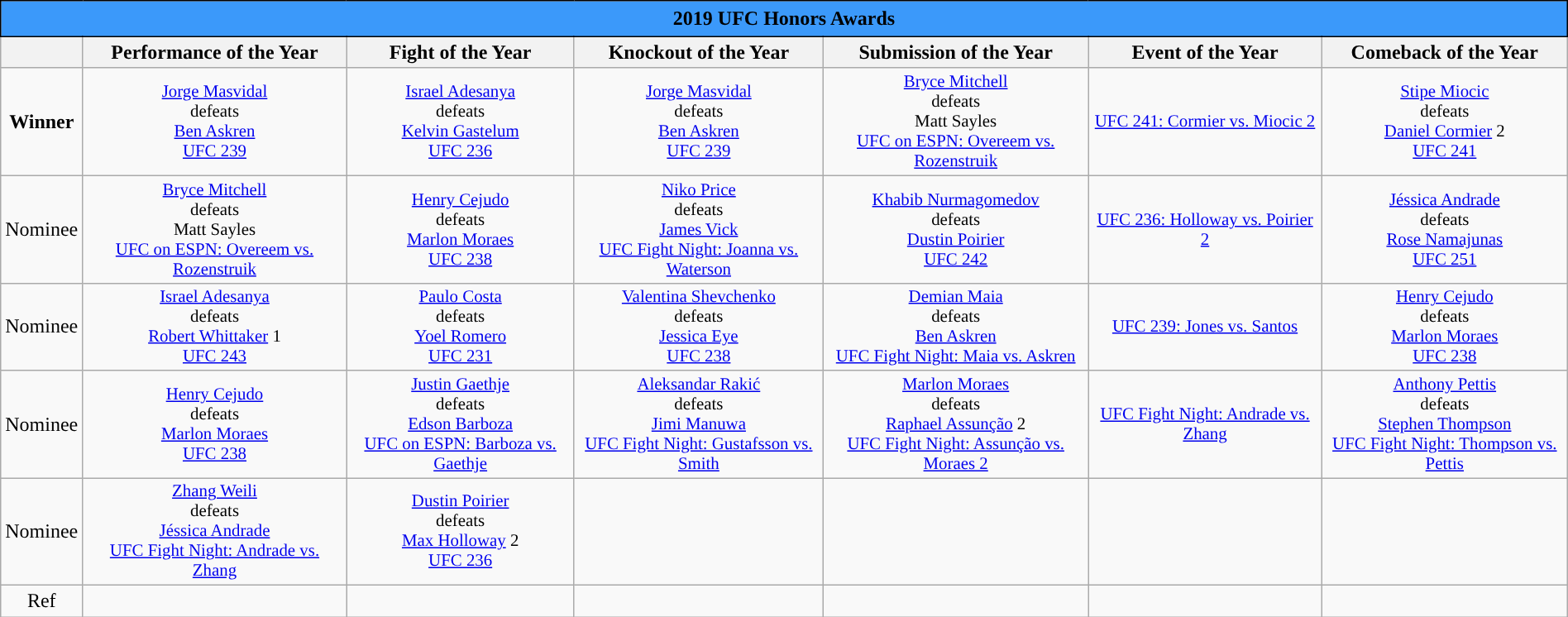<table class="wikitable" width="100%" style="text-align:Center">
<tr>
<th colspan="8" style="border: 1px solid black; padding: 5px; background: #3B99FA;">2019 UFC Honors Awards</th>
</tr>
<tr>
<th></th>
<th>Performance of the Year</th>
<th>Fight of the Year</th>
<th>Knockout of the Year</th>
<th>Submission of the Year</th>
<th>Event of the Year</th>
<th>Comeback of the Year</th>
</tr>
<tr>
<td><strong>Winner</strong></td>
<td style="font-size:87%"><a href='#'>Jorge Masvidal</a> <br> defeats <br> <a href='#'>Ben Askren</a> <br> <a href='#'>UFC 239</a></td>
<td style="font-size:87%"><a href='#'>Israel Adesanya</a> <br> defeats <br> <a href='#'>Kelvin Gastelum</a> <br> <a href='#'>UFC 236</a></td>
<td style="font-size:87%"><a href='#'>Jorge Masvidal</a> <br> defeats <br> <a href='#'>Ben Askren</a> <br> <a href='#'>UFC 239</a></td>
<td style="font-size:87%"><a href='#'>Bryce Mitchell</a> <br> defeats <br> Matt Sayles <br> <a href='#'>UFC on ESPN: Overeem vs. Rozenstruik</a></td>
<td style="font-size:87%"><a href='#'>UFC 241: Cormier vs. Miocic 2</a></td>
<td style="font-size:87%"><a href='#'>Stipe Miocic</a> <br> defeats <br> <a href='#'>Daniel Cormier</a> 2 <br> <a href='#'>UFC 241</a></td>
</tr>
<tr>
<td>Nominee</td>
<td style="font-size:87%"><a href='#'>Bryce Mitchell</a> <br> defeats <br> Matt Sayles <br> <a href='#'>UFC on ESPN: Overeem vs. Rozenstruik</a></td>
<td style="font-size:87%"><a href='#'>Henry Cejudo</a> <br> defeats <br> <a href='#'>Marlon Moraes</a> <br> <a href='#'>UFC 238</a></td>
<td style="font-size:87%"><a href='#'>Niko Price</a> <br> defeats <br> <a href='#'>James Vick</a> <br> <a href='#'>UFC Fight Night: Joanna vs. Waterson</a></td>
<td style="font-size:87%"><a href='#'>Khabib Nurmagomedov</a> <br> defeats <br> <a href='#'>Dustin Poirier</a> <br> <a href='#'>UFC 242</a></td>
<td style="font-size:87%"><a href='#'>UFC 236: Holloway vs. Poirier 2</a></td>
<td style="font-size:87%"><a href='#'>Jéssica Andrade</a> <br> defeats <br> <a href='#'>Rose Namajunas</a> <br> <a href='#'>UFC 251</a></td>
</tr>
<tr>
<td>Nominee</td>
<td style="font-size:87%"><a href='#'>Israel Adesanya</a> <br> defeats <br> <a href='#'>Robert Whittaker</a> 1 <br> <a href='#'>UFC 243</a></td>
<td style="font-size:87%"><a href='#'>Paulo Costa</a> <br> defeats <br> <a href='#'>Yoel Romero</a> <br> <a href='#'>UFC 231</a></td>
<td style="font-size:87%"><a href='#'>Valentina Shevchenko</a> <br> defeats <br> <a href='#'>Jessica Eye</a> <br> <a href='#'>UFC 238</a></td>
<td style="font-size:87%"><a href='#'>Demian Maia</a> <br> defeats <br> <a href='#'>Ben Askren</a> <br> <a href='#'>UFC Fight Night: Maia vs. Askren</a></td>
<td style="font-size:87%"><a href='#'>UFC 239: Jones vs. Santos</a></td>
<td style="font-size:87%"><a href='#'>Henry Cejudo</a> <br> defeats <br> <a href='#'>Marlon Moraes</a> <br> <a href='#'>UFC 238</a></td>
</tr>
<tr>
<td>Nominee</td>
<td style="font-size:87%"><a href='#'>Henry Cejudo</a> <br> defeats <br> <a href='#'>Marlon Moraes</a> <br> <a href='#'>UFC 238</a></td>
<td style="font-size:87%"><a href='#'>Justin Gaethje</a> <br> defeats <br> <a href='#'>Edson Barboza</a> <br> <a href='#'>UFC on ESPN: Barboza vs. Gaethje</a></td>
<td style="font-size:87%"><a href='#'>Aleksandar Rakić</a> <br> defeats <br> <a href='#'>Jimi Manuwa</a> <br> <a href='#'>UFC Fight Night: Gustafsson vs. Smith</a></td>
<td style="font-size:87%"><a href='#'>Marlon Moraes</a> <br> defeats <br> <a href='#'>Raphael Assunção</a> 2 <br> <a href='#'>UFC Fight Night: Assunção vs. Moraes 2</a></td>
<td style="font-size:87%"><a href='#'>UFC Fight Night: Andrade vs. Zhang</a></td>
<td style="font-size:87%"><a href='#'>Anthony Pettis</a> <br> defeats <br> <a href='#'>Stephen Thompson</a> <br> <a href='#'>UFC Fight Night: Thompson vs. Pettis</a></td>
</tr>
<tr>
<td>Nominee</td>
<td style="font-size:87%"><a href='#'>Zhang Weili</a> <br> defeats <br> <a href='#'>Jéssica Andrade</a> <br> <a href='#'>UFC Fight Night: Andrade vs. Zhang</a></td>
<td style="font-size:87%"><a href='#'>Dustin Poirier</a> <br> defeats <br> <a href='#'>Max Holloway</a> 2 <br> <a href='#'>UFC 236</a></td>
<td></td>
<td></td>
<td></td>
<td></td>
</tr>
<tr>
<td>Ref</td>
<td></td>
<td></td>
<td></td>
<td></td>
<td></td>
<td></td>
</tr>
</table>
